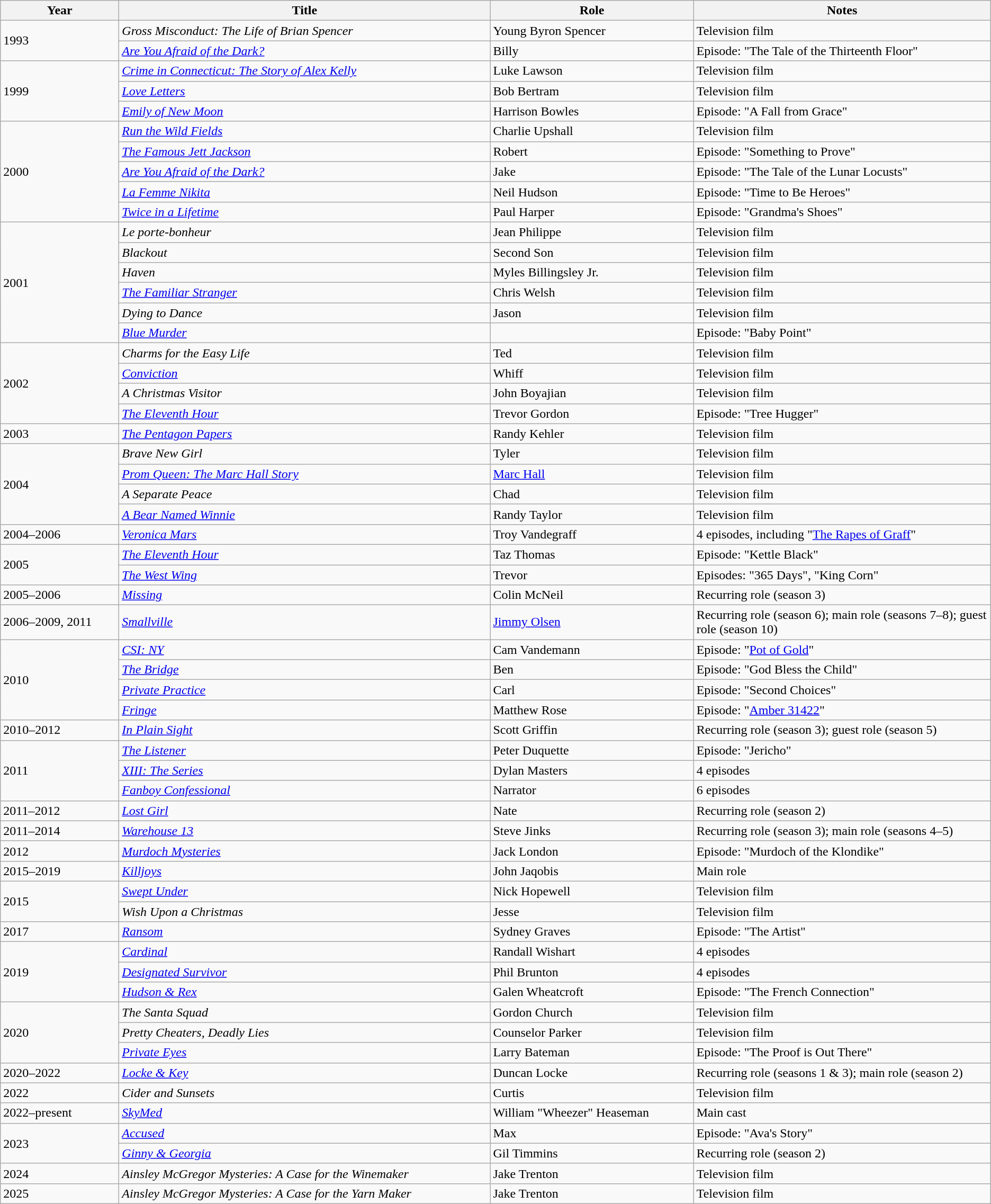<table class="wikitable sortable plainrowheaders">
<tr>
<th scope="col">Year</th>
<th scope="col">Title</th>
<th scope="col">Role</th>
<th scope="col" class="unsortable" style="width:30%">Notes</th>
</tr>
<tr>
<td rowspan="2">1993</td>
<td><em>Gross Misconduct: The Life of Brian Spencer</em></td>
<td>Young Byron Spencer</td>
<td>Television film</td>
</tr>
<tr>
<td><em><a href='#'>Are You Afraid of the Dark?</a></em></td>
<td>Billy</td>
<td>Episode: "The Tale of the Thirteenth Floor"</td>
</tr>
<tr>
<td rowspan="3">1999</td>
<td><em><a href='#'>Crime in Connecticut: The Story of Alex Kelly</a></em></td>
<td>Luke Lawson</td>
<td>Television film</td>
</tr>
<tr>
<td><em><a href='#'>Love Letters</a></em></td>
<td>Bob Bertram</td>
<td>Television film</td>
</tr>
<tr>
<td><em><a href='#'>Emily of New Moon</a></em></td>
<td>Harrison Bowles</td>
<td>Episode: "A Fall from Grace"</td>
</tr>
<tr>
<td rowspan="5">2000</td>
<td><em><a href='#'>Run the Wild Fields</a></em></td>
<td>Charlie Upshall</td>
<td>Television film</td>
</tr>
<tr>
<td data-sort-value="Famous Jett Jackson, The"><em><a href='#'>The Famous Jett Jackson</a></em></td>
<td>Robert</td>
<td>Episode: "Something to Prove"</td>
</tr>
<tr>
<td><em><a href='#'>Are You Afraid of the Dark?</a></em></td>
<td>Jake</td>
<td>Episode: "The Tale of the Lunar Locusts"</td>
</tr>
<tr>
<td><em><a href='#'>La Femme Nikita</a></em></td>
<td>Neil Hudson</td>
<td>Episode: "Time to Be Heroes"</td>
</tr>
<tr>
<td><em><a href='#'>Twice in a Lifetime</a></em></td>
<td>Paul Harper</td>
<td>Episode: "Grandma's Shoes"</td>
</tr>
<tr>
<td rowspan="6">2001</td>
<td><em>Le porte-bonheur</em></td>
<td>Jean Philippe</td>
<td>Television film</td>
</tr>
<tr>
<td><em>Blackout</em></td>
<td>Second Son</td>
<td>Television film</td>
</tr>
<tr>
<td><em>Haven</em></td>
<td>Myles Billingsley Jr.</td>
<td>Television film</td>
</tr>
<tr>
<td data-sort-value="Familiar Stranger, The"><em><a href='#'>The Familiar Stranger</a></em></td>
<td>Chris Welsh</td>
<td>Television film</td>
</tr>
<tr>
<td><em>Dying to Dance</em></td>
<td>Jason</td>
<td>Television film</td>
</tr>
<tr>
<td><em><a href='#'>Blue Murder</a></em></td>
<td></td>
<td>Episode: "Baby Point"</td>
</tr>
<tr>
<td rowspan="4">2002</td>
<td><em>Charms for the Easy Life</em></td>
<td>Ted</td>
<td>Television film</td>
</tr>
<tr>
<td><em><a href='#'>Conviction</a></em></td>
<td>Whiff</td>
<td>Television film</td>
</tr>
<tr>
<td data-sort-value="Christmas Visitor, A"><em>A Christmas Visitor</em></td>
<td>John Boyajian</td>
<td>Television film</td>
</tr>
<tr>
<td data-sort-value="Eleventh Hour, The"><em><a href='#'>The Eleventh Hour</a></em></td>
<td>Trevor Gordon</td>
<td>Episode: "Tree Hugger"</td>
</tr>
<tr>
<td>2003</td>
<td data-sort-value="Pentagon Papers, The"><em><a href='#'>The Pentagon Papers</a></em></td>
<td>Randy Kehler</td>
<td>Television film</td>
</tr>
<tr>
<td rowspan="4">2004</td>
<td><em>Brave New Girl</em></td>
<td>Tyler</td>
<td>Television film</td>
</tr>
<tr>
<td><em><a href='#'>Prom Queen: The Marc Hall Story</a></em></td>
<td><a href='#'>Marc Hall</a></td>
<td>Television film</td>
</tr>
<tr>
<td data-sort-value="Separate Peace, A"><em>A Separate Peace</em></td>
<td>Chad</td>
<td>Television film</td>
</tr>
<tr>
<td data-sort-value="Bear Named Winnie, A"><em><a href='#'>A Bear Named Winnie</a></em></td>
<td>Randy Taylor</td>
<td>Television film</td>
</tr>
<tr>
<td>2004–2006</td>
<td><em><a href='#'>Veronica Mars</a></em></td>
<td>Troy Vandegraff</td>
<td>4 episodes, including "<a href='#'>The Rapes of Graff</a>"</td>
</tr>
<tr>
<td rowspan="2">2005</td>
<td data-sort-value="Eleventh Hour, The"><em><a href='#'>The Eleventh Hour</a></em></td>
<td>Taz Thomas</td>
<td>Episode: "Kettle Black"</td>
</tr>
<tr>
<td data-sort-value="West Wing, The"><em><a href='#'>The West Wing</a></em></td>
<td>Trevor</td>
<td>Episodes: "365 Days", "King Corn"</td>
</tr>
<tr>
<td>2005–2006</td>
<td><em><a href='#'>Missing</a></em></td>
<td>Colin McNeil</td>
<td>Recurring role (season 3)</td>
</tr>
<tr>
<td>2006–2009, 2011</td>
<td><em><a href='#'>Smallville</a></em></td>
<td><a href='#'>Jimmy Olsen</a></td>
<td>Recurring role (season 6); main role (seasons 7–8); guest role (season 10)</td>
</tr>
<tr>
<td rowspan="4">2010</td>
<td><em><a href='#'>CSI: NY</a></em></td>
<td>Cam Vandemann</td>
<td>Episode: "<a href='#'>Pot of Gold</a>"</td>
</tr>
<tr>
<td data-sort-value="Bridge, The"><em><a href='#'>The Bridge</a></em></td>
<td>Ben</td>
<td>Episode: "God Bless the Child"</td>
</tr>
<tr>
<td><em><a href='#'>Private Practice</a></em></td>
<td>Carl</td>
<td>Episode: "Second Choices"</td>
</tr>
<tr>
<td><em><a href='#'>Fringe</a></em></td>
<td>Matthew Rose</td>
<td>Episode: "<a href='#'>Amber 31422</a>"</td>
</tr>
<tr>
<td>2010–2012</td>
<td><em><a href='#'>In Plain Sight</a></em></td>
<td>Scott Griffin</td>
<td>Recurring role (season 3); guest role (season 5)</td>
</tr>
<tr>
<td rowspan="3">2011</td>
<td data-sort-value="Listener, The"><em><a href='#'>The Listener</a></em></td>
<td>Peter Duquette</td>
<td>Episode: "Jericho"</td>
</tr>
<tr>
<td data-sort-value="Thirteen: The Series"><em><a href='#'>XIII: The Series</a></em></td>
<td>Dylan Masters</td>
<td>4 episodes</td>
</tr>
<tr>
<td><em><a href='#'>Fanboy Confessional</a></em></td>
<td>Narrator</td>
<td>6 episodes</td>
</tr>
<tr>
<td>2011–2012</td>
<td><em><a href='#'>Lost Girl</a></em></td>
<td>Nate</td>
<td>Recurring role (season 2)</td>
</tr>
<tr>
<td>2011–2014</td>
<td><em><a href='#'>Warehouse 13</a></em></td>
<td>Steve Jinks</td>
<td>Recurring role (season 3); main role (seasons 4–5)</td>
</tr>
<tr>
<td>2012</td>
<td><em><a href='#'>Murdoch Mysteries</a></em></td>
<td>Jack London</td>
<td>Episode: "Murdoch of the Klondike"</td>
</tr>
<tr>
<td>2015–2019</td>
<td><em><a href='#'>Killjoys</a></em></td>
<td>John Jaqobis</td>
<td>Main role</td>
</tr>
<tr>
<td rowspan="2">2015</td>
<td><em><a href='#'>Swept Under</a></em></td>
<td>Nick Hopewell</td>
<td>Television film</td>
</tr>
<tr>
<td><em>Wish Upon a Christmas</em></td>
<td>Jesse</td>
<td>Television film</td>
</tr>
<tr>
<td>2017</td>
<td><em><a href='#'>Ransom</a></em></td>
<td>Sydney Graves</td>
<td>Episode: "The Artist"</td>
</tr>
<tr>
<td rowspan="3">2019</td>
<td><em><a href='#'>Cardinal</a></em></td>
<td>Randall Wishart</td>
<td>4 episodes</td>
</tr>
<tr>
<td><em><a href='#'>Designated Survivor</a></em></td>
<td>Phil Brunton</td>
<td>4 episodes</td>
</tr>
<tr>
<td><em><a href='#'>Hudson & Rex</a></em></td>
<td>Galen Wheatcroft</td>
<td>Episode: "The French Connection"</td>
</tr>
<tr>
<td rowspan="3">2020</td>
<td data-sort-value="Santa Squad, The"><em>The Santa Squad</em></td>
<td>Gordon Church</td>
<td>Television film</td>
</tr>
<tr>
<td><em>Pretty Cheaters, Deadly Lies</em></td>
<td>Counselor Parker</td>
<td>Television film</td>
</tr>
<tr>
<td><em><a href='#'>Private Eyes</a></em></td>
<td>Larry Bateman</td>
<td>Episode: "The Proof is Out There"</td>
</tr>
<tr>
<td>2020–2022</td>
<td><em><a href='#'>Locke & Key</a></em></td>
<td>Duncan Locke</td>
<td>Recurring role (seasons 1 & 3); main role (season 2)</td>
</tr>
<tr>
<td>2022</td>
<td><em>Cider and Sunsets</em></td>
<td>Curtis</td>
<td>Television film</td>
</tr>
<tr>
<td>2022–present</td>
<td><em><a href='#'>SkyMed</a></em></td>
<td>William "Wheezer" Heaseman</td>
<td>Main cast</td>
</tr>
<tr>
<td rowspan="2">2023</td>
<td><em><a href='#'>Accused</a></em></td>
<td>Max</td>
<td>Episode: "Ava's Story"</td>
</tr>
<tr>
<td><em><a href='#'>Ginny & Georgia</a></em></td>
<td>Gil Timmins</td>
<td>Recurring role (season 2)</td>
</tr>
<tr>
<td>2024</td>
<td><em>Ainsley McGregor Mysteries: A Case for the Winemaker</em></td>
<td>Jake Trenton</td>
<td>Television film</td>
</tr>
<tr>
<td>2025</td>
<td><em>Ainsley McGregor Mysteries: A Case for the Yarn Maker</em></td>
<td>Jake Trenton</td>
<td>Television film</td>
</tr>
</table>
